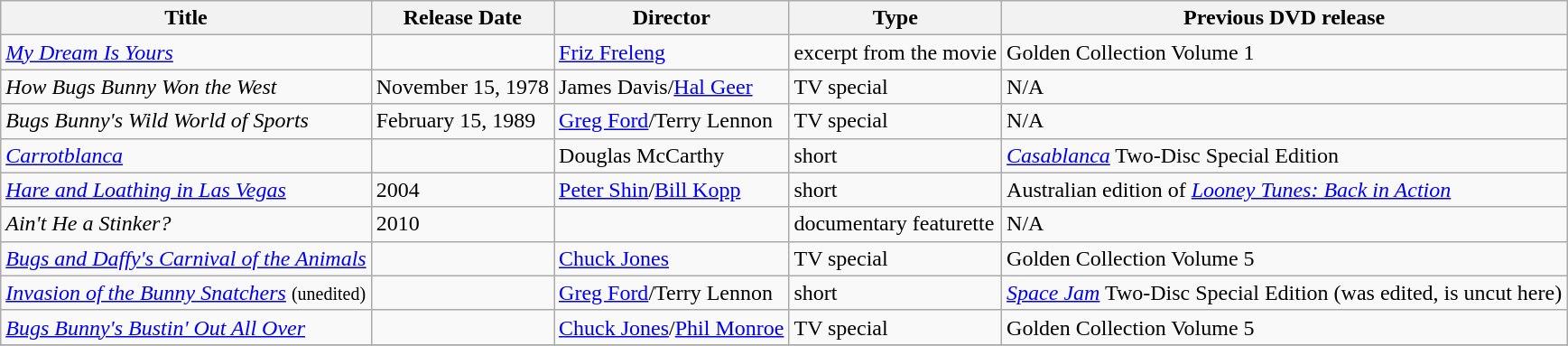<table class="wikitable sortable">
<tr>
<th>Title</th>
<th>Release Date</th>
<th>Director</th>
<th>Type</th>
<th>Previous DVD release</th>
</tr>
<tr>
<td><em><a href='#'>My Dream Is Yours</a></em></td>
<td></td>
<td><a href='#'>Friz Freleng</a></td>
<td>excerpt from the movie</td>
<td>Golden Collection Volume 1</td>
</tr>
<tr>
<td><em>How Bugs Bunny Won the West</em></td>
<td>November 15, 1978</td>
<td>James Davis/<a href='#'>Hal Geer</a></td>
<td>TV special</td>
<td>N/A</td>
</tr>
<tr>
<td><em>Bugs Bunny's Wild World of Sports</em></td>
<td>February 15, 1989</td>
<td><a href='#'>Greg Ford</a>/Terry Lennon</td>
<td>TV special</td>
<td>N/A</td>
</tr>
<tr>
<td><em><a href='#'>Carrotblanca</a></em></td>
<td></td>
<td>Douglas McCarthy</td>
<td>short</td>
<td><em><a href='#'>Casablanca</a></em> Two-Disc Special Edition</td>
</tr>
<tr>
<td><em><a href='#'>Hare and Loathing in Las Vegas</a></em></td>
<td>2004</td>
<td><a href='#'>Peter Shin</a>/<a href='#'>Bill Kopp</a></td>
<td>short</td>
<td>Australian edition of <em><a href='#'>Looney Tunes: Back in Action</a></em></td>
</tr>
<tr>
<td><em>Ain't He a Stinker?</em></td>
<td>2010</td>
<td></td>
<td>documentary featurette</td>
<td>N/A</td>
</tr>
<tr>
<td><em><a href='#'>Bugs and Daffy's Carnival of the Animals</a></em></td>
<td></td>
<td><a href='#'>Chuck Jones</a></td>
<td>TV special</td>
<td>Golden Collection Volume 5</td>
</tr>
<tr>
<td><em><a href='#'>Invasion of the Bunny Snatchers</a></em> <small>(unedited)</small></td>
<td></td>
<td><a href='#'>Greg Ford</a>/Terry Lennon</td>
<td>short</td>
<td><em><a href='#'>Space Jam</a></em> Two-Disc Special Edition (was edited, is uncut here)</td>
</tr>
<tr>
<td><em><a href='#'>Bugs Bunny's Bustin' Out All Over</a></em></td>
<td></td>
<td><a href='#'>Chuck Jones</a>/<a href='#'>Phil Monroe</a></td>
<td>TV special</td>
<td>Golden Collection Volume 5</td>
</tr>
<tr>
</tr>
</table>
